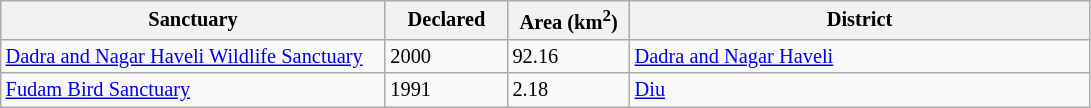<table class="wikitable sortable defaultcenter col1left col4left" style="font-size: 85%">
<tr>
<th scope="col" style="width: 250px;">Sanctuary</th>
<th scope="col" style="width: 75px;">Declared</th>
<th scope="col" style="width: 75px;">Area (km<sup>2</sup>)</th>
<th scope="col" style="width: 300px;">District</th>
</tr>
<tr>
<td><a href='#'>Dadra and Nagar Haveli Wildlife Sanctuary</a></td>
<td>2000</td>
<td>92.16</td>
<td><a href='#'>Dadra and Nagar Haveli</a></td>
</tr>
<tr>
<td><a href='#'>Fudam Bird Sanctuary</a></td>
<td>1991</td>
<td>2.18</td>
<td><a href='#'>Diu</a></td>
</tr>
</table>
